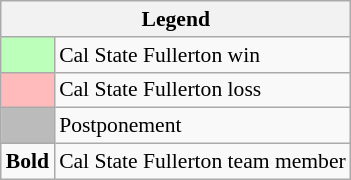<table class="wikitable" style="font-size:90%">
<tr>
<th colspan="2">Legend</th>
</tr>
<tr>
<td bgcolor="#bbffbb"> </td>
<td>Cal State Fullerton win</td>
</tr>
<tr>
<td bgcolor="#ffbbbb"> </td>
<td>Cal State Fullerton loss</td>
</tr>
<tr>
<td bgcolor="#bbbbbb"> </td>
<td>Postponement</td>
</tr>
<tr>
<td><strong>Bold</strong></td>
<td>Cal State Fullerton team member</td>
</tr>
</table>
